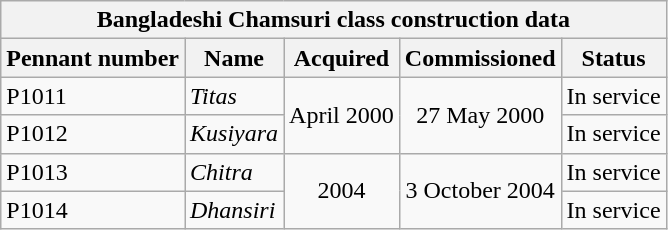<table class=wikitable>
<tr>
<th colspan="5" align="center">Bangladeshi Chamsuri class construction data</th>
</tr>
<tr>
<th>Pennant number</th>
<th>Name</th>
<th>Acquired</th>
<th>Commissioned</th>
<th>Status</th>
</tr>
<tr>
<td>P1011</td>
<td><em>Titas</em></td>
<td rowspan="2" align="center">April 2000</td>
<td rowspan="2" align="center">27 May 2000</td>
<td>In service</td>
</tr>
<tr>
<td>P1012</td>
<td><em>Kusiyara</em></td>
<td>In service</td>
</tr>
<tr>
<td>P1013</td>
<td><em>Chitra</em></td>
<td rowspan="2" align="center">2004</td>
<td rowspan="2" align="center">3 October 2004</td>
<td>In service</td>
</tr>
<tr>
<td>P1014</td>
<td><em>Dhansiri</em></td>
<td>In service</td>
</tr>
</table>
